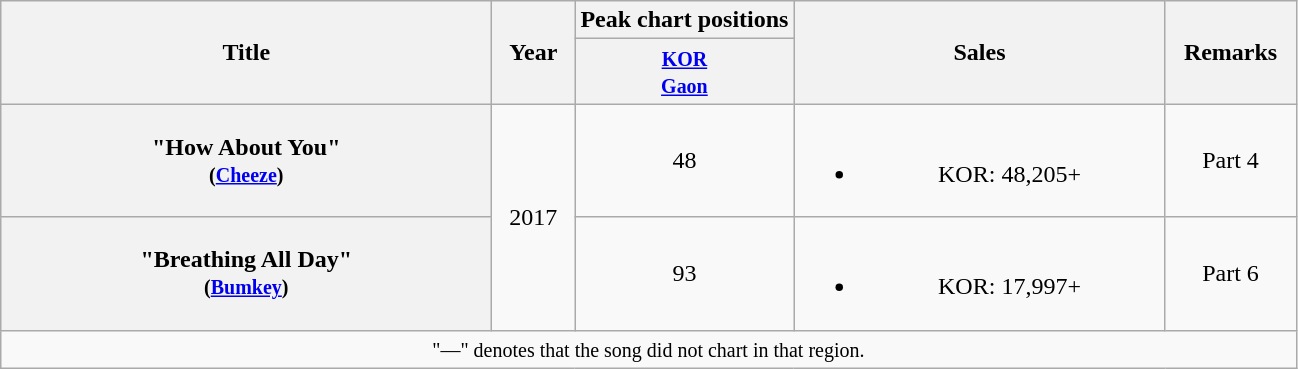<table class="wikitable plainrowheaders" style="text-align:center;" border="1">
<tr>
<th scope="col" rowspan="2" style="width:20em;">Title</th>
<th scope="col" rowspan="2" style="width:3em;">Year</th>
<th scope="col" colspan="1">Peak chart positions</th>
<th scope="col" rowspan="2" style="width:15em;">Sales</th>
<th scope="col" rowspan="2" style="width:5em;">Remarks</th>
</tr>
<tr>
<th><small><a href='#'>KOR</a></small><br><small><a href='#'>Gaon</a></small></th>
</tr>
<tr>
<th scope="row">"How About You"<br><small>(<a href='#'>Cheeze</a>)</small></th>
<td rowspan="2">2017</td>
<td>48</td>
<td><br><ul><li>KOR: 48,205+</li></ul></td>
<td>Part 4</td>
</tr>
<tr>
<th scope="row">"Breathing All Day"<br><small>(<a href='#'>Bumkey</a>)</small></th>
<td>93</td>
<td><br><ul><li>KOR: 17,997+</li></ul></td>
<td>Part 6</td>
</tr>
<tr>
<td colspan="5"><small>"—" denotes that the song did not chart in that region.</small></td>
</tr>
</table>
